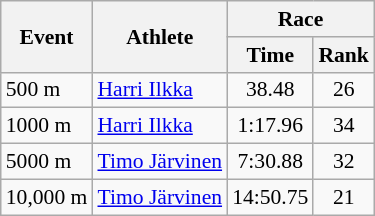<table class="wikitable" border="1" style="font-size:90%">
<tr>
<th rowspan=2>Event</th>
<th rowspan=2>Athlete</th>
<th colspan=2>Race</th>
</tr>
<tr>
<th>Time</th>
<th>Rank</th>
</tr>
<tr>
<td>500 m</td>
<td><a href='#'>Harri Ilkka</a></td>
<td align=center>38.48</td>
<td align=center>26</td>
</tr>
<tr>
<td>1000 m</td>
<td><a href='#'>Harri Ilkka</a></td>
<td align=center>1:17.96</td>
<td align=center>34</td>
</tr>
<tr>
<td>5000 m</td>
<td><a href='#'>Timo Järvinen</a></td>
<td align=center>7:30.88</td>
<td align=center>32</td>
</tr>
<tr>
<td>10,000 m</td>
<td><a href='#'>Timo Järvinen</a></td>
<td align=center>14:50.75</td>
<td align=center>21</td>
</tr>
</table>
